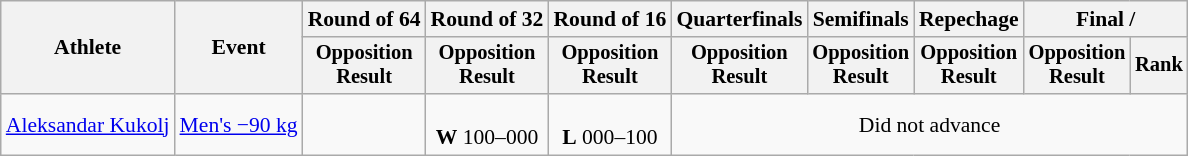<table class="wikitable" style="font-size:90%">
<tr>
<th rowspan=2>Athlete</th>
<th rowspan=2>Event</th>
<th>Round of 64</th>
<th>Round of 32</th>
<th>Round of 16</th>
<th>Quarterfinals</th>
<th>Semifinals</th>
<th>Repechage</th>
<th colspan=2>Final / </th>
</tr>
<tr style="font-size:95%">
<th>Opposition<br>Result</th>
<th>Opposition<br>Result</th>
<th>Opposition<br>Result</th>
<th>Opposition<br>Result</th>
<th>Opposition<br>Result</th>
<th>Opposition<br>Result</th>
<th>Opposition<br>Result</th>
<th>Rank</th>
</tr>
<tr align=center>
<td align=left><a href='#'>Aleksandar Kukolj</a></td>
<td align=left><a href='#'>Men's −90 kg</a></td>
<td></td>
<td><br><strong>W</strong> 100–000</td>
<td><br><strong>L</strong> 000–100</td>
<td colspan=5 align=center>Did not advance</td>
</tr>
</table>
